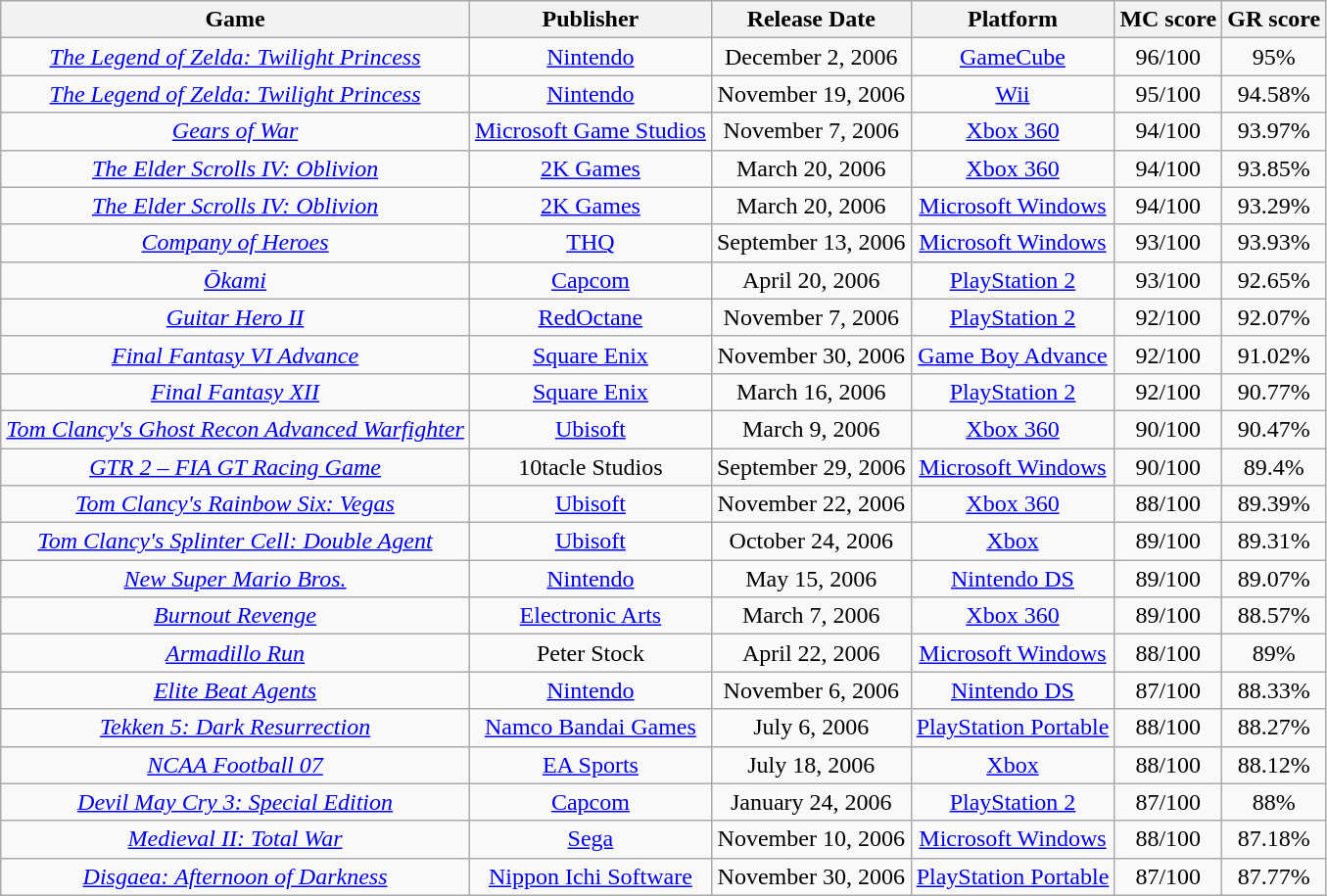<table class="wikitable sortable" style="text-align:center;">
<tr>
<th scope="col">Game</th>
<th scope="col">Publisher</th>
<th scope="col">Release Date</th>
<th scope="col">Platform</th>
<th scope="col">MC score</th>
<th scope="col">GR score</th>
</tr>
<tr>
<td><em><a href='#'>The Legend of Zelda: Twilight Princess</a></em></td>
<td><a href='#'>Nintendo</a></td>
<td>December 2, 2006</td>
<td><a href='#'>GameCube</a></td>
<td>96/100</td>
<td>95%</td>
</tr>
<tr>
<td><em><a href='#'>The Legend of Zelda: Twilight Princess</a></em></td>
<td><a href='#'>Nintendo</a></td>
<td>November 19, 2006</td>
<td><a href='#'>Wii</a></td>
<td>95/100</td>
<td>94.58%</td>
</tr>
<tr>
<td><em><a href='#'>Gears of War</a></em></td>
<td><a href='#'>Microsoft Game Studios</a></td>
<td>November 7, 2006</td>
<td><a href='#'>Xbox 360</a></td>
<td>94/100</td>
<td>93.97%</td>
</tr>
<tr>
<td><em><a href='#'>The Elder Scrolls IV: Oblivion</a></em></td>
<td><a href='#'>2K Games</a></td>
<td>March 20, 2006</td>
<td><a href='#'>Xbox 360</a></td>
<td>94/100</td>
<td>93.85%</td>
</tr>
<tr>
<td><em><a href='#'>The Elder Scrolls IV: Oblivion</a></em></td>
<td><a href='#'>2K Games</a></td>
<td>March 20, 2006</td>
<td><a href='#'>Microsoft Windows</a></td>
<td>94/100</td>
<td>93.29%</td>
</tr>
<tr>
<td><em><a href='#'>Company of Heroes</a></em></td>
<td><a href='#'>THQ</a></td>
<td>September 13, 2006</td>
<td><a href='#'>Microsoft Windows</a></td>
<td>93/100</td>
<td>93.93%</td>
</tr>
<tr>
<td><em><a href='#'>Ōkami</a></em></td>
<td><a href='#'>Capcom</a></td>
<td>April 20, 2006</td>
<td><a href='#'>PlayStation 2</a></td>
<td>93/100</td>
<td>92.65%</td>
</tr>
<tr>
<td><em><a href='#'>Guitar Hero II</a></em></td>
<td><a href='#'>RedOctane</a></td>
<td>November 7, 2006</td>
<td><a href='#'>PlayStation 2</a></td>
<td>92/100</td>
<td>92.07%</td>
</tr>
<tr>
<td><em><a href='#'>Final Fantasy VI Advance</a></em></td>
<td><a href='#'>Square Enix</a></td>
<td>November 30, 2006</td>
<td><a href='#'>Game Boy Advance</a></td>
<td>92/100</td>
<td>91.02%</td>
</tr>
<tr>
<td><em><a href='#'>Final Fantasy XII</a></em></td>
<td><a href='#'>Square Enix</a></td>
<td>March 16, 2006</td>
<td><a href='#'>PlayStation 2</a></td>
<td>92/100</td>
<td>90.77%</td>
</tr>
<tr>
<td><em><a href='#'>Tom Clancy's Ghost Recon Advanced Warfighter</a></em></td>
<td><a href='#'>Ubisoft</a></td>
<td>March 9, 2006</td>
<td><a href='#'>Xbox 360</a></td>
<td>90/100</td>
<td>90.47%</td>
</tr>
<tr>
<td><em><a href='#'>GTR 2 – FIA GT Racing Game</a></em></td>
<td>10tacle Studios</td>
<td>September 29, 2006</td>
<td><a href='#'>Microsoft Windows</a></td>
<td>90/100</td>
<td>89.4%</td>
</tr>
<tr>
<td><em><a href='#'>Tom Clancy's Rainbow Six: Vegas</a></em></td>
<td><a href='#'>Ubisoft</a></td>
<td>November 22, 2006</td>
<td><a href='#'>Xbox 360</a></td>
<td>88/100</td>
<td>89.39%</td>
</tr>
<tr>
<td><em><a href='#'>Tom Clancy's Splinter Cell: Double Agent</a></em></td>
<td><a href='#'>Ubisoft</a></td>
<td>October 24, 2006</td>
<td><a href='#'>Xbox</a></td>
<td>89/100</td>
<td>89.31%</td>
</tr>
<tr>
<td><em><a href='#'>New Super Mario Bros.</a></em></td>
<td><a href='#'>Nintendo</a></td>
<td>May 15, 2006</td>
<td><a href='#'>Nintendo DS</a></td>
<td>89/100</td>
<td>89.07%</td>
</tr>
<tr>
<td><em><a href='#'>Burnout Revenge</a></em></td>
<td><a href='#'>Electronic Arts</a></td>
<td>March 7, 2006</td>
<td><a href='#'>Xbox 360</a></td>
<td>89/100</td>
<td>88.57%</td>
</tr>
<tr>
<td><em><a href='#'>Armadillo Run</a></em></td>
<td>Peter Stock</td>
<td>April 22, 2006</td>
<td><a href='#'>Microsoft Windows</a></td>
<td>88/100</td>
<td>89%</td>
</tr>
<tr>
<td><em><a href='#'>Elite Beat Agents</a></em></td>
<td><a href='#'>Nintendo</a></td>
<td>November 6, 2006</td>
<td><a href='#'>Nintendo DS</a></td>
<td>87/100</td>
<td>88.33%</td>
</tr>
<tr>
<td><em><a href='#'>Tekken 5: Dark Resurrection</a></em></td>
<td><a href='#'>Namco Bandai Games</a></td>
<td>July 6, 2006</td>
<td><a href='#'>PlayStation Portable</a></td>
<td>88/100</td>
<td>88.27%</td>
</tr>
<tr>
<td><em><a href='#'>NCAA Football 07</a></em></td>
<td><a href='#'>EA Sports</a></td>
<td>July 18, 2006</td>
<td><a href='#'>Xbox</a></td>
<td>88/100</td>
<td>88.12%</td>
</tr>
<tr>
<td><em><a href='#'>Devil May Cry 3: Special Edition</a></em></td>
<td><a href='#'>Capcom</a></td>
<td>January 24, 2006</td>
<td><a href='#'>PlayStation 2</a></td>
<td>87/100</td>
<td>88%</td>
</tr>
<tr>
<td><em><a href='#'>Medieval II: Total War</a></em></td>
<td><a href='#'>Sega</a></td>
<td>November 10, 2006</td>
<td><a href='#'>Microsoft Windows</a></td>
<td>88/100</td>
<td>87.18%</td>
</tr>
<tr>
<td><em><a href='#'>Disgaea: Afternoon of Darkness</a></em></td>
<td><a href='#'>Nippon Ichi Software</a></td>
<td>November 30, 2006</td>
<td><a href='#'>PlayStation Portable</a></td>
<td>87/100</td>
<td>87.77%</td>
</tr>
</table>
